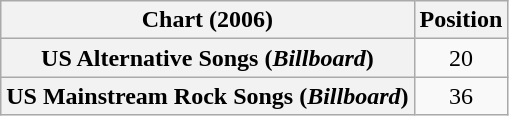<table class="wikitable sortable plainrowheaders" style="text-align:center">
<tr>
<th scope="col">Chart (2006)</th>
<th scope="col">Position</th>
</tr>
<tr>
<th scope="row">US Alternative Songs (<em>Billboard</em>)</th>
<td>20</td>
</tr>
<tr>
<th scope="row">US Mainstream Rock Songs (<em>Billboard</em>)</th>
<td>36</td>
</tr>
</table>
